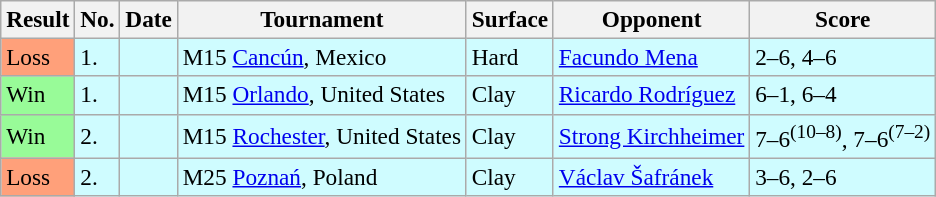<table class="sortable wikitable" style=font-size:97%>
<tr>
<th>Result</th>
<th>No.</th>
<th>Date</th>
<th>Tournament</th>
<th>Surface</th>
<th>Opponent</th>
<th>Score</th>
</tr>
<tr bgcolor=#cffcff>
<td style="background:#ffa07a;">Loss</td>
<td>1.</td>
<td></td>
<td>M15 <a href='#'>Cancún</a>, Mexico</td>
<td>Hard</td>
<td> <a href='#'>Facundo Mena</a></td>
<td>2–6, 4–6</td>
</tr>
<tr bgcolor=#cffcff>
<td style="background:#98fb98;">Win</td>
<td>1.</td>
<td></td>
<td>M15 <a href='#'>Orlando</a>, United States</td>
<td>Clay</td>
<td> <a href='#'>Ricardo Rodríguez</a></td>
<td>6–1, 6–4</td>
</tr>
<tr bgcolor=#cffcff>
<td style="background:#98fb98;">Win</td>
<td>2.</td>
<td></td>
<td>M15 <a href='#'>Rochester</a>, United States</td>
<td>Clay</td>
<td> <a href='#'>Strong Kirchheimer</a></td>
<td>7–6<sup>(10–8)</sup>, 7–6<sup>(7–2)</sup></td>
</tr>
<tr bgcolor=#cffcff>
<td style="background:#ffa07a;">Loss</td>
<td>2.</td>
<td></td>
<td>M25 <a href='#'>Poznań</a>, Poland</td>
<td>Clay</td>
<td> <a href='#'>Václav Šafránek</a></td>
<td>3–6, 2–6</td>
</tr>
</table>
